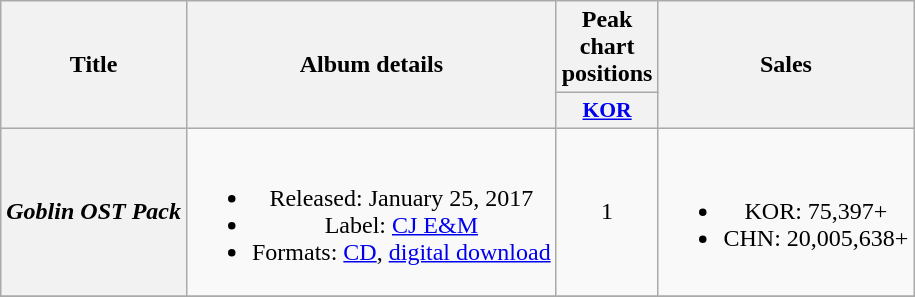<table class="wikitable plainrowheaders" style="text-align:center;">
<tr>
<th scope="col" rowspan="2">Title</th>
<th scope="col" rowspan="2">Album details</th>
<th scope="col">Peak chart positions</th>
<th scope="col" rowspan="2">Sales</th>
</tr>
<tr>
<th scope="col" style="width:3em;font-size:90%;"><a href='#'>KOR</a><br></th>
</tr>
<tr>
<th scope="row"><em>Goblin OST Pack</em></th>
<td><br><ul><li>Released: January 25, 2017</li><li>Label: <a href='#'>CJ E&M</a></li><li>Formats: <a href='#'>CD</a>, <a href='#'>digital download</a></li></ul></td>
<td>1</td>
<td><br><ul><li>KOR: 75,397+</li><li>CHN: 20,005,638+</li></ul></td>
</tr>
<tr>
</tr>
</table>
